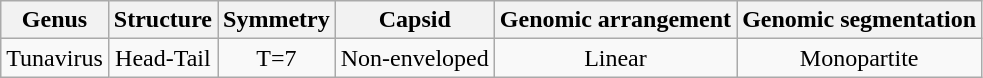<table class="wikitable sortable" style="text-align:center">
<tr>
<th>Genus</th>
<th>Structure</th>
<th>Symmetry</th>
<th>Capsid</th>
<th>Genomic arrangement</th>
<th>Genomic segmentation</th>
</tr>
<tr>
<td>Tunavirus</td>
<td>Head-Tail</td>
<td>T=7</td>
<td>Non-enveloped</td>
<td>Linear</td>
<td>Monopartite</td>
</tr>
</table>
